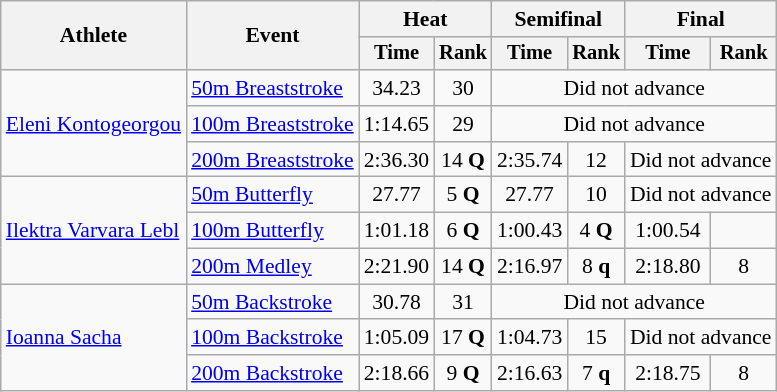<table class=wikitable style="font-size:90%">
<tr>
<th rowspan="2">Athlete</th>
<th rowspan="2">Event</th>
<th colspan="2">Heat</th>
<th colspan="2">Semifinal</th>
<th colspan="2">Final</th>
</tr>
<tr style="font-size:95%">
<th>Time</th>
<th>Rank</th>
<th>Time</th>
<th>Rank</th>
<th>Time</th>
<th>Rank</th>
</tr>
<tr align=center>
<td align=left rowspan=3><a href='#'>Eleni Kontogeorgou</a></td>
<td align=left><a href='#'>50m Breaststroke</a></td>
<td>34.23</td>
<td>30</td>
<td colspan=4>Did not advance</td>
</tr>
<tr align=center>
<td align=left><a href='#'>100m Breaststroke</a></td>
<td>1:14.65</td>
<td>29</td>
<td colspan=4>Did not advance</td>
</tr>
<tr align=center>
<td align=left><a href='#'>200m Breaststroke</a></td>
<td>2:36.30</td>
<td>14 <strong>Q</strong></td>
<td>2:35.74</td>
<td>12</td>
<td colspan=2>Did not advance</td>
</tr>
<tr align=center>
<td align=left rowspan=3><a href='#'>Ilektra Varvara Lebl</a></td>
<td align=left><a href='#'>50m Butterfly</a></td>
<td>27.77</td>
<td>5 <strong>Q</strong></td>
<td>27.77</td>
<td>10</td>
<td colspan=2>Did not advance</td>
</tr>
<tr align=center>
<td align=left><a href='#'>100m 
Butterfly</a></td>
<td>1:01.18</td>
<td>6 <strong>Q</strong></td>
<td>1:00.43</td>
<td>4 <strong>Q</strong></td>
<td>1:00.54</td>
<td></td>
</tr>
<tr align=center>
<td align=left><a href='#'>200m 
Medley</a></td>
<td>2:21.90</td>
<td>14 <strong>Q</strong></td>
<td>2:16.97</td>
<td>8 <strong>q</strong></td>
<td>2:18.80</td>
<td>8</td>
</tr>
<tr align=center>
<td align=left rowspan=3><a href='#'>Ioanna Sacha</a></td>
<td align=left><a href='#'>50m Backstroke</a></td>
<td>30.78</td>
<td>31</td>
<td colspan=4>Did not advance</td>
</tr>
<tr align=center>
<td align=left><a href='#'>100m Backstroke</a></td>
<td>1:05.09</td>
<td>17 <strong>Q</strong></td>
<td>1:04.73</td>
<td>15</td>
<td colspan=2>Did not advance</td>
</tr>
<tr align=center>
<td align=left><a href='#'>200m Backstroke</a></td>
<td>2:18.66</td>
<td>9 <strong>Q</strong></td>
<td>2:16.63</td>
<td>7 <strong>q</strong></td>
<td>2:18.75</td>
<td>8</td>
</tr>
</table>
